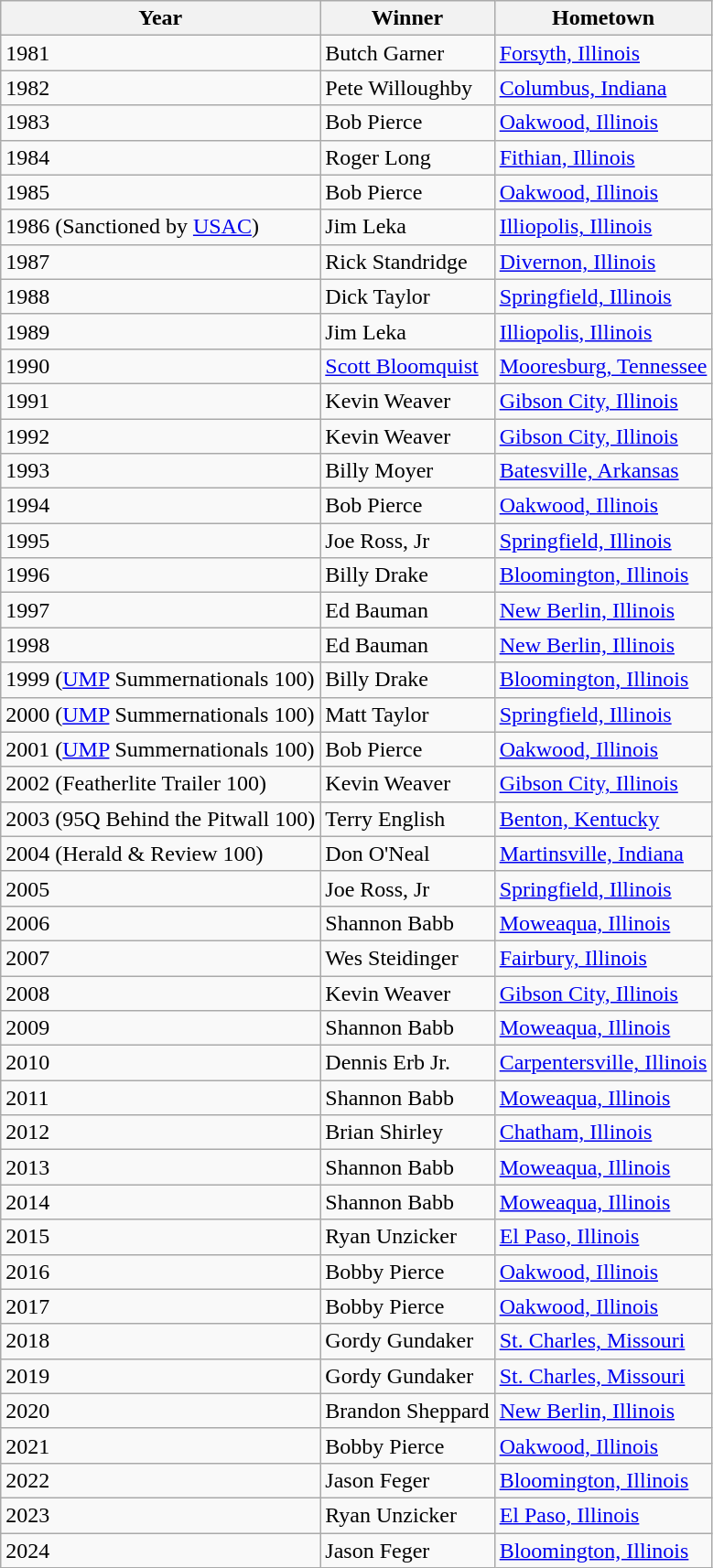<table class="wikitable">
<tr>
<th>Year</th>
<th>Winner</th>
<th>Hometown</th>
</tr>
<tr>
<td>1981</td>
<td>Butch Garner</td>
<td><a href='#'>Forsyth, Illinois</a></td>
</tr>
<tr>
<td>1982</td>
<td>Pete Willoughby</td>
<td><a href='#'>Columbus, Indiana</a></td>
</tr>
<tr>
<td>1983</td>
<td>Bob Pierce</td>
<td><a href='#'>Oakwood, Illinois</a></td>
</tr>
<tr>
<td>1984</td>
<td>Roger Long</td>
<td><a href='#'>Fithian, Illinois</a></td>
</tr>
<tr>
<td>1985</td>
<td>Bob Pierce</td>
<td><a href='#'>Oakwood, Illinois</a></td>
</tr>
<tr>
<td>1986 (Sanctioned by <a href='#'>USAC</a>)</td>
<td>Jim Leka</td>
<td><a href='#'>Illiopolis, Illinois</a></td>
</tr>
<tr>
<td>1987</td>
<td>Rick Standridge</td>
<td><a href='#'>Divernon, Illinois</a></td>
</tr>
<tr>
<td>1988</td>
<td>Dick Taylor</td>
<td><a href='#'>Springfield, Illinois</a></td>
</tr>
<tr>
<td>1989</td>
<td>Jim Leka</td>
<td><a href='#'>Illiopolis, Illinois</a></td>
</tr>
<tr>
<td>1990</td>
<td><a href='#'>Scott Bloomquist</a></td>
<td><a href='#'>Mooresburg, Tennessee</a></td>
</tr>
<tr>
<td>1991</td>
<td>Kevin Weaver</td>
<td><a href='#'>Gibson City, Illinois</a></td>
</tr>
<tr>
<td>1992</td>
<td>Kevin Weaver</td>
<td><a href='#'>Gibson City, Illinois</a></td>
</tr>
<tr>
<td>1993</td>
<td>Billy Moyer</td>
<td><a href='#'>Batesville, Arkansas</a></td>
</tr>
<tr>
<td>1994</td>
<td>Bob Pierce</td>
<td><a href='#'>Oakwood, Illinois</a></td>
</tr>
<tr>
<td>1995</td>
<td>Joe Ross, Jr</td>
<td><a href='#'>Springfield, Illinois</a></td>
</tr>
<tr>
<td>1996</td>
<td>Billy Drake</td>
<td><a href='#'>Bloomington, Illinois</a></td>
</tr>
<tr>
<td>1997</td>
<td>Ed Bauman</td>
<td><a href='#'>New Berlin, Illinois</a></td>
</tr>
<tr>
<td>1998</td>
<td>Ed Bauman</td>
<td><a href='#'>New Berlin, Illinois</a></td>
</tr>
<tr>
<td>1999 (<a href='#'>UMP</a> Summernationals 100)</td>
<td>Billy Drake</td>
<td><a href='#'>Bloomington, Illinois</a></td>
</tr>
<tr>
<td>2000 (<a href='#'>UMP</a> Summernationals 100)</td>
<td>Matt Taylor</td>
<td><a href='#'>Springfield, Illinois</a></td>
</tr>
<tr>
<td>2001 (<a href='#'>UMP</a> Summernationals 100)</td>
<td>Bob Pierce</td>
<td><a href='#'>Oakwood, Illinois</a></td>
</tr>
<tr>
<td>2002 (Featherlite Trailer 100)</td>
<td>Kevin Weaver</td>
<td><a href='#'>Gibson City, Illinois</a></td>
</tr>
<tr>
<td>2003 (95Q Behind the Pitwall 100)</td>
<td>Terry English</td>
<td><a href='#'>Benton, Kentucky</a></td>
</tr>
<tr>
<td>2004 (Herald & Review 100)</td>
<td>Don O'Neal</td>
<td><a href='#'>Martinsville, Indiana</a></td>
</tr>
<tr>
<td>2005</td>
<td>Joe Ross, Jr</td>
<td><a href='#'>Springfield, Illinois</a></td>
</tr>
<tr>
<td>2006</td>
<td>Shannon Babb</td>
<td><a href='#'>Moweaqua, Illinois</a></td>
</tr>
<tr>
<td>2007</td>
<td>Wes Steidinger</td>
<td><a href='#'>Fairbury, Illinois</a></td>
</tr>
<tr>
<td>2008</td>
<td>Kevin Weaver</td>
<td><a href='#'>Gibson City, Illinois</a></td>
</tr>
<tr>
<td>2009</td>
<td>Shannon Babb</td>
<td><a href='#'>Moweaqua, Illinois</a></td>
</tr>
<tr>
<td>2010</td>
<td>Dennis Erb Jr.</td>
<td><a href='#'>Carpentersville, Illinois</a></td>
</tr>
<tr>
<td>2011</td>
<td>Shannon Babb</td>
<td><a href='#'>Moweaqua, Illinois</a></td>
</tr>
<tr>
<td>2012</td>
<td>Brian Shirley</td>
<td><a href='#'>Chatham, Illinois</a></td>
</tr>
<tr>
<td>2013</td>
<td>Shannon Babb</td>
<td><a href='#'>Moweaqua, Illinois</a></td>
</tr>
<tr>
<td>2014</td>
<td>Shannon Babb</td>
<td><a href='#'>Moweaqua, Illinois</a></td>
</tr>
<tr>
<td>2015</td>
<td>Ryan Unzicker</td>
<td><a href='#'>El Paso, Illinois</a></td>
</tr>
<tr>
<td>2016</td>
<td>Bobby Pierce</td>
<td><a href='#'>Oakwood, Illinois</a></td>
</tr>
<tr>
<td>2017</td>
<td>Bobby Pierce</td>
<td><a href='#'>Oakwood, Illinois</a></td>
</tr>
<tr>
<td>2018</td>
<td>Gordy Gundaker</td>
<td><a href='#'>St. Charles, Missouri</a></td>
</tr>
<tr>
<td>2019</td>
<td>Gordy Gundaker</td>
<td><a href='#'>St. Charles, Missouri</a></td>
</tr>
<tr>
<td>2020</td>
<td>Brandon Sheppard</td>
<td><a href='#'>New Berlin, Illinois</a></td>
</tr>
<tr>
<td>2021</td>
<td>Bobby Pierce</td>
<td><a href='#'>Oakwood, Illinois</a></td>
</tr>
<tr>
<td>2022</td>
<td>Jason Feger</td>
<td><a href='#'>Bloomington, Illinois</a></td>
</tr>
<tr>
<td>2023</td>
<td>Ryan Unzicker</td>
<td><a href='#'>El Paso, Illinois</a></td>
</tr>
<tr>
<td>2024</td>
<td>Jason Feger</td>
<td><a href='#'>Bloomington, Illinois</a></td>
</tr>
</table>
